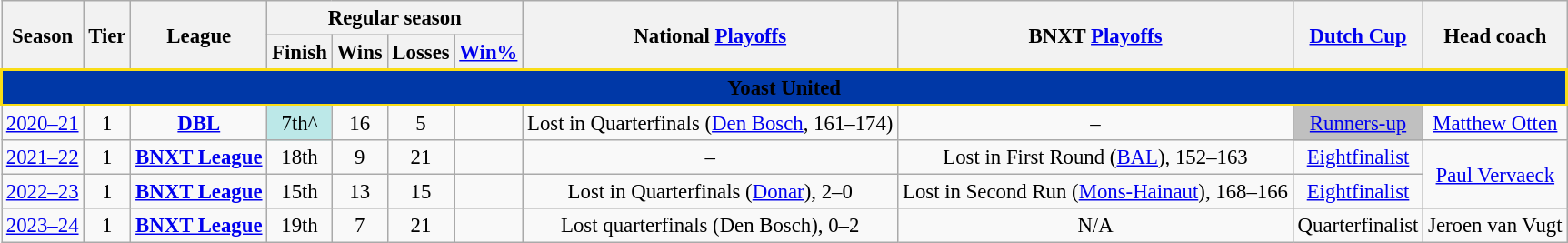<table class="wikitable plainrowheaders" style="text-align:center; font-size:95%" summary="Season (sortable), Team, Conference, Conference finish (sortable), Division, Division finish (sortable), Wins (sortable), Losses (sortable), Win% (sortable), GB (sortable), Playoffs, Awards and Head coach">
<tr>
<th scope="col" rowspan=2>Season</th>
<th scope="col" rowspan=2>Tier</th>
<th scope="col" rowspan=2>League</th>
<th colspan="4" scope="col">Regular season</th>
<th scope="col" rowspan=2>National <a href='#'>Playoffs</a></th>
<th scope="col" rowspan=2>BNXT <a href='#'>Playoffs</a></th>
<th scope="col" rowspan=2><a href='#'>Dutch Cup</a></th>
<th scope="col" rowspan=2>Head coach</th>
</tr>
<tr>
<th scope="col">Finish</th>
<th scope="col">Wins</th>
<th scope="col">Losses</th>
<th scope="col"><a href='#'>Win%</a></th>
</tr>
<tr class="sortbottom">
<td colspan="12" class="unsortable" align="center" style="border:2px solid #f9dd17; background-color:#0038a7;"><span><strong>Yoast United</strong></span></td>
</tr>
<tr>
<td><a href='#'>2020–21</a></td>
<td>1</td>
<td><strong><a href='#'>DBL</a></strong></td>
<td bgcolor="bce8e8">7th^</td>
<td>16</td>
<td>5</td>
<td></td>
<td>Lost in Quarterfinals (<a href='#'>Den Bosch</a>, 161–174)</td>
<td>–</td>
<td bgcolor=silver><a href='#'>Runners-up</a></td>
<td><a href='#'>Matthew Otten</a></td>
</tr>
<tr>
<td><a href='#'>2021–22</a></td>
<td>1</td>
<td><strong><a href='#'>BNXT League</a></strong></td>
<td>18th</td>
<td>9</td>
<td>21</td>
<td></td>
<td>–</td>
<td>Lost in First Round (<a href='#'>BAL</a>), 152–163</td>
<td><a href='#'>Eightfinalist</a></td>
<td rowspan="2"><a href='#'>Paul Vervaeck</a></td>
</tr>
<tr>
<td><a href='#'>2022–23</a></td>
<td>1</td>
<td><strong><a href='#'>BNXT League</a></strong></td>
<td>15th</td>
<td>13</td>
<td>15</td>
<td></td>
<td>Lost in Quarterfinals (<a href='#'>Donar</a>), 2–0</td>
<td>Lost in Second Run (<a href='#'>Mons-Hainaut</a>), 168–166</td>
<td><a href='#'>Eightfinalist</a></td>
</tr>
<tr>
<td><a href='#'>2023–24</a></td>
<td>1</td>
<td><strong><a href='#'>BNXT League</a></strong></td>
<td>19th</td>
<td>7</td>
<td>21</td>
<td></td>
<td>Lost quarterfinals (Den Bosch), 0–2</td>
<td>N/A</td>
<td>Quarterfinalist</td>
<td>Jeroen van Vugt</td>
</tr>
</table>
